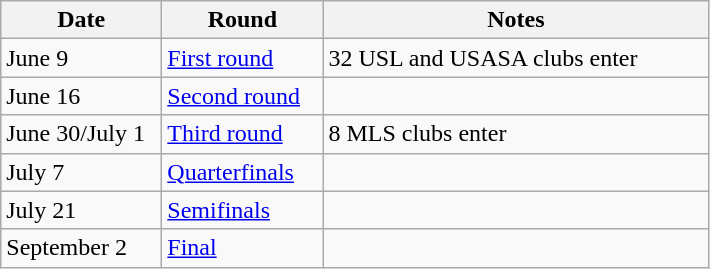<table class="wikitable">
<tr>
<th width="100px">Date</th>
<th width="100px">Round</th>
<th width="250px">Notes</th>
</tr>
<tr>
<td>June 9</td>
<td><a href='#'>First round</a></td>
<td>32 USL and USASA clubs enter</td>
</tr>
<tr>
<td>June 16</td>
<td><a href='#'>Second round</a></td>
<td></td>
</tr>
<tr>
<td>June 30/July 1</td>
<td><a href='#'>Third round</a></td>
<td>8 MLS clubs enter</td>
</tr>
<tr>
<td>July 7</td>
<td><a href='#'>Quarterfinals</a></td>
<td></td>
</tr>
<tr>
<td>July 21</td>
<td><a href='#'>Semifinals</a></td>
<td></td>
</tr>
<tr>
<td>September 2</td>
<td><a href='#'>Final</a></td>
<td></td>
</tr>
</table>
